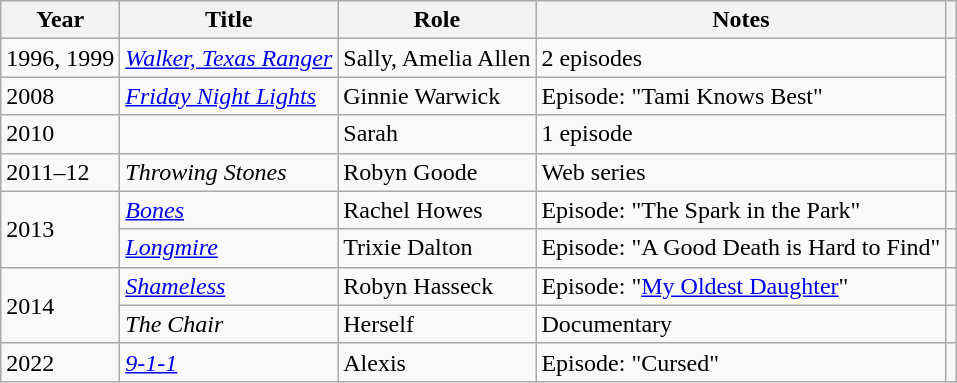<table class="wikitable sortable plainrowheaders">
<tr>
<th>Year</th>
<th>Title</th>
<th>Role</th>
<th class="unsortable">Notes</th>
<th class="unsortable"></th>
</tr>
<tr>
<td>1996, 1999</td>
<td><em><a href='#'>Walker, Texas Ranger</a></em></td>
<td>Sally, Amelia Allen</td>
<td>2 episodes</td>
<td rowspan="3"></td>
</tr>
<tr>
<td>2008</td>
<td><em><a href='#'>Friday Night Lights</a></em></td>
<td>Ginnie Warwick</td>
<td>Episode: "Tami Knows Best"</td>
</tr>
<tr>
<td>2010</td>
<td><em></em></td>
<td>Sarah</td>
<td>1 episode</td>
</tr>
<tr>
<td>2011–12</td>
<td><em>Throwing Stones</em></td>
<td>Robyn Goode</td>
<td>Web series</td>
<td></td>
</tr>
<tr>
<td rowspan="2">2013</td>
<td><em><a href='#'>Bones</a></em></td>
<td>Rachel Howes</td>
<td>Episode: "The Spark in the Park"</td>
<td></td>
</tr>
<tr>
<td><em><a href='#'>Longmire</a></em></td>
<td>Trixie Dalton</td>
<td>Episode: "A Good Death is Hard to Find"</td>
<td></td>
</tr>
<tr>
<td rowspan="2">2014</td>
<td><em><a href='#'>Shameless</a></em></td>
<td>Robyn Hasseck</td>
<td>Episode: "<a href='#'>My Oldest Daughter</a>"</td>
<td></td>
</tr>
<tr>
<td><em>The Chair</em></td>
<td>Herself</td>
<td>Documentary</td>
<td></td>
</tr>
<tr>
<td>2022</td>
<td><em><a href='#'>9-1-1</a></em></td>
<td>Alexis</td>
<td>Episode: "Cursed"</td>
<td></td>
</tr>
</table>
